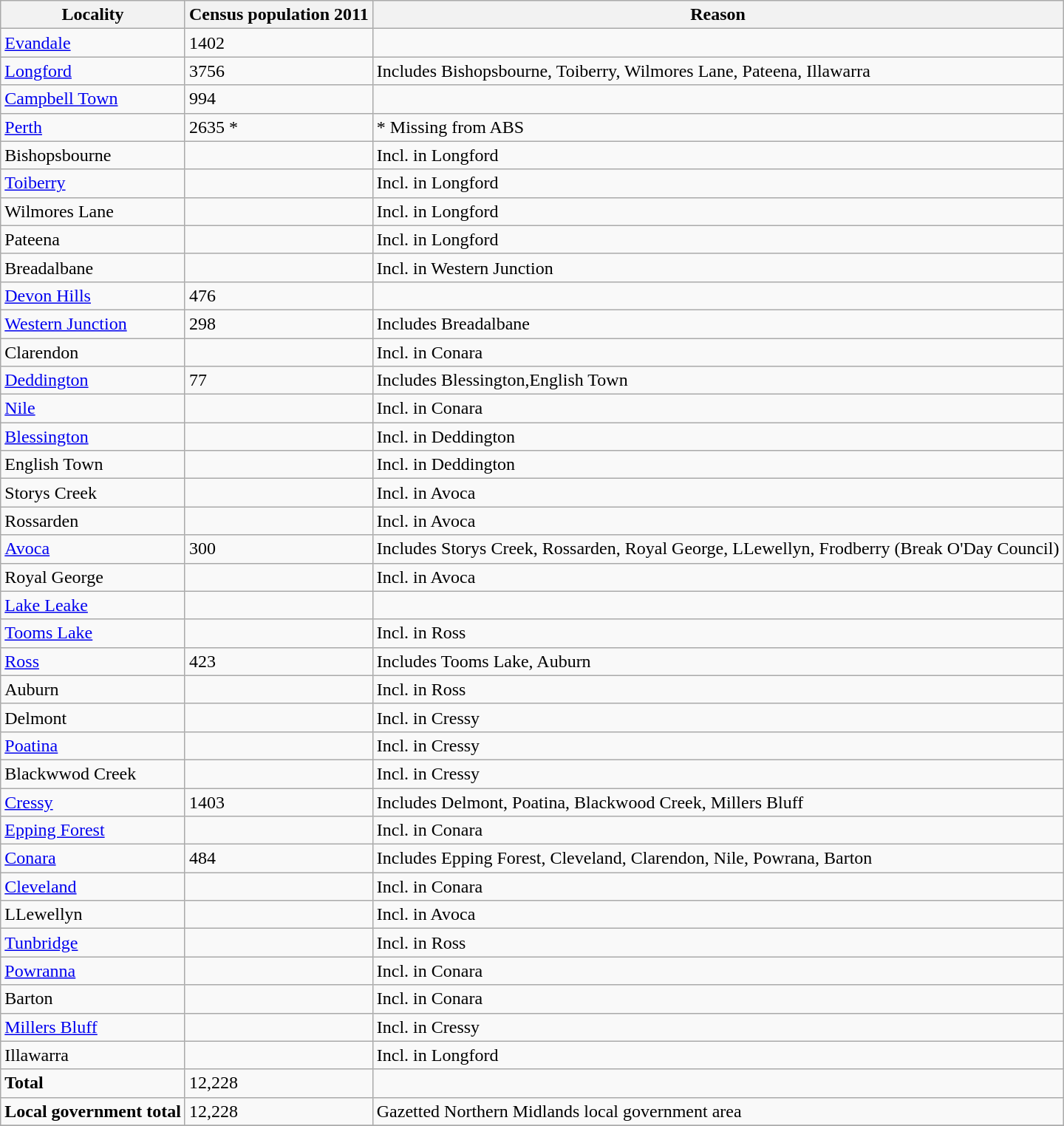<table class="wikitable">
<tr>
<th>Locality</th>
<th>Census population 2011</th>
<th>Reason</th>
</tr>
<tr>
<td><a href='#'>Evandale</a></td>
<td>1402</td>
<td></td>
</tr>
<tr>
<td><a href='#'>Longford</a></td>
<td>3756</td>
<td>Includes Bishopsbourne, Toiberry, Wilmores Lane, Pateena, Illawarra</td>
</tr>
<tr>
<td><a href='#'>Campbell Town</a></td>
<td>994</td>
<td></td>
</tr>
<tr>
<td><a href='#'>Perth</a></td>
<td>2635 *</td>
<td>* Missing from ABS</td>
</tr>
<tr>
<td>Bishopsbourne</td>
<td></td>
<td>Incl. in Longford</td>
</tr>
<tr>
<td><a href='#'>Toiberry</a></td>
<td></td>
<td>Incl. in Longford</td>
</tr>
<tr>
<td>Wilmores Lane</td>
<td></td>
<td>Incl. in Longford</td>
</tr>
<tr>
<td>Pateena</td>
<td></td>
<td>Incl. in Longford</td>
</tr>
<tr>
<td>Breadalbane</td>
<td></td>
<td>Incl. in Western Junction</td>
</tr>
<tr>
<td><a href='#'>Devon Hills</a></td>
<td>476</td>
<td></td>
</tr>
<tr>
<td><a href='#'>Western Junction</a></td>
<td>298</td>
<td>Includes Breadalbane</td>
</tr>
<tr>
<td>Clarendon</td>
<td></td>
<td>Incl. in Conara</td>
</tr>
<tr>
<td><a href='#'>Deddington</a></td>
<td>77</td>
<td>Includes Blessington,English Town</td>
</tr>
<tr>
<td><a href='#'>Nile</a></td>
<td></td>
<td>Incl. in Conara</td>
</tr>
<tr>
<td><a href='#'>Blessington</a></td>
<td></td>
<td>Incl. in Deddington</td>
</tr>
<tr>
<td>English Town</td>
<td></td>
<td>Incl. in Deddington</td>
</tr>
<tr>
<td>Storys Creek</td>
<td></td>
<td>Incl. in Avoca</td>
</tr>
<tr>
<td>Rossarden</td>
<td></td>
<td>Incl. in Avoca</td>
</tr>
<tr>
<td><a href='#'>Avoca</a></td>
<td>300</td>
<td>Includes Storys Creek, Rossarden, Royal George, LLewellyn, Frodberry (Break O'Day Council)</td>
</tr>
<tr>
<td>Royal George</td>
<td></td>
<td>Incl. in Avoca</td>
</tr>
<tr>
<td><a href='#'>Lake Leake</a></td>
<td></td>
<td></td>
</tr>
<tr>
<td><a href='#'>Tooms Lake</a></td>
<td></td>
<td>Incl. in Ross</td>
</tr>
<tr>
<td><a href='#'>Ross</a></td>
<td>423</td>
<td>Includes Tooms Lake, Auburn</td>
</tr>
<tr>
<td>Auburn</td>
<td></td>
<td>Incl. in Ross</td>
</tr>
<tr>
<td>Delmont</td>
<td></td>
<td>Incl. in Cressy</td>
</tr>
<tr>
<td><a href='#'>Poatina</a></td>
<td></td>
<td>Incl. in Cressy</td>
</tr>
<tr>
<td>Blackwwod Creek</td>
<td></td>
<td>Incl. in Cressy</td>
</tr>
<tr>
<td><a href='#'>Cressy</a></td>
<td>1403</td>
<td>Includes Delmont, Poatina, Blackwood Creek, Millers Bluff</td>
</tr>
<tr>
<td><a href='#'>Epping Forest</a></td>
<td></td>
<td>Incl. in Conara</td>
</tr>
<tr>
<td><a href='#'>Conara</a></td>
<td>484</td>
<td>Includes Epping Forest, Cleveland, Clarendon, Nile, Powrana, Barton</td>
</tr>
<tr>
<td><a href='#'>Cleveland</a></td>
<td></td>
<td>Incl. in Conara</td>
</tr>
<tr>
<td>LLewellyn</td>
<td></td>
<td>Incl. in Avoca</td>
</tr>
<tr>
<td><a href='#'>Tunbridge</a></td>
<td></td>
<td>Incl. in Ross</td>
</tr>
<tr>
<td><a href='#'>Powranna</a></td>
<td></td>
<td>Incl. in Conara</td>
</tr>
<tr>
<td>Barton</td>
<td></td>
<td>Incl. in Conara</td>
</tr>
<tr>
<td><a href='#'>Millers Bluff</a></td>
<td></td>
<td>Incl. in Cressy</td>
</tr>
<tr>
<td>Illawarra</td>
<td></td>
<td>Incl. in Longford</td>
</tr>
<tr>
<td><strong>Total</strong></td>
<td>12,228</td>
<td></td>
</tr>
<tr>
<td><strong>Local government total</strong></td>
<td>12,228</td>
<td>Gazetted Northern Midlands local government area</td>
</tr>
<tr>
</tr>
</table>
